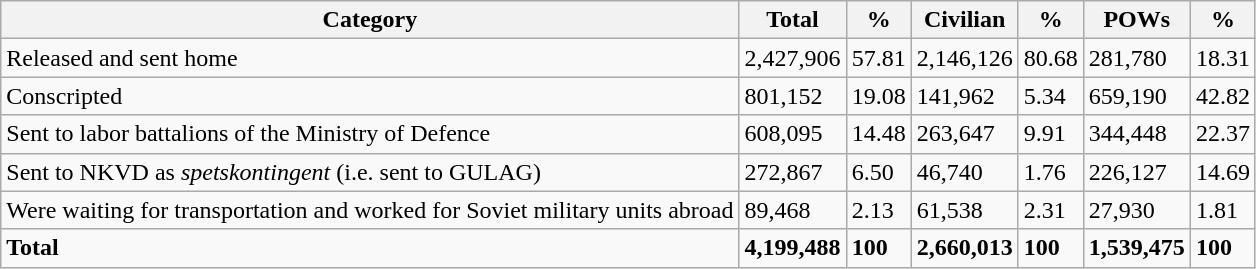<table class="wikitable">
<tr>
<th>Category</th>
<th>Total</th>
<th>%</th>
<th>Civilian</th>
<th>%</th>
<th>POWs</th>
<th>%</th>
</tr>
<tr>
<td>Released and sent home</td>
<td>2,427,906</td>
<td>57.81</td>
<td>2,146,126</td>
<td>80.68</td>
<td>281,780</td>
<td>18.31</td>
</tr>
<tr>
<td>Conscripted</td>
<td>801,152</td>
<td>19.08</td>
<td>141,962</td>
<td>5.34</td>
<td>659,190</td>
<td>42.82</td>
</tr>
<tr>
<td>Sent to labor battalions of the Ministry of Defence</td>
<td>608,095</td>
<td>14.48</td>
<td>263,647</td>
<td>9.91</td>
<td>344,448</td>
<td>22.37</td>
</tr>
<tr>
<td>Sent to NKVD as <em>spetskontingent</em> (i.e. sent to GULAG)</td>
<td>272,867</td>
<td>6.50</td>
<td>46,740</td>
<td>1.76</td>
<td>226,127</td>
<td>14.69</td>
</tr>
<tr>
<td>Were waiting for transportation and worked for Soviet military units abroad</td>
<td>89,468</td>
<td>2.13</td>
<td>61,538</td>
<td>2.31</td>
<td>27,930</td>
<td>1.81</td>
</tr>
<tr>
<td><strong>Total</strong></td>
<td><strong>4,199,488</strong></td>
<td><strong>100</strong></td>
<td><strong>2,660,013</strong></td>
<td><strong>100</strong></td>
<td><strong>1,539,475</strong></td>
<td><strong>100</strong></td>
</tr>
</table>
